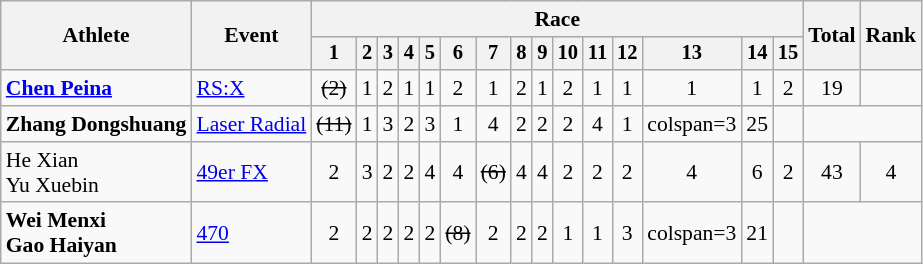<table class=wikitable style=font-size:90%;text-align:center>
<tr>
<th rowspan="2">Athlete</th>
<th rowspan="2">Event</th>
<th colspan=15>Race</th>
<th rowspan=2>Total</th>
<th rowspan=2>Rank</th>
</tr>
<tr style="font-size:95%">
<th>1</th>
<th>2</th>
<th>3</th>
<th>4</th>
<th>5</th>
<th>6</th>
<th>7</th>
<th>8</th>
<th>9</th>
<th>10</th>
<th>11</th>
<th>12</th>
<th>13</th>
<th>14</th>
<th>15</th>
</tr>
<tr>
<td align=left><strong><a href='#'>Chen Peina</a></strong></td>
<td align=left><a href='#'>RS:X</a></td>
<td><s>(2)</s></td>
<td>1</td>
<td>2</td>
<td>1</td>
<td>1</td>
<td>2</td>
<td>1</td>
<td>2</td>
<td>1</td>
<td>2</td>
<td>1</td>
<td>1</td>
<td>1</td>
<td>1</td>
<td>2</td>
<td>19</td>
<td></td>
</tr>
<tr>
<td align=left><strong>Zhang Dongshuang</strong></td>
<td align=left><a href='#'>Laser Radial</a></td>
<td><s>(11)</s><br></td>
<td>1</td>
<td>3</td>
<td>2</td>
<td>3</td>
<td>1</td>
<td>4</td>
<td>2</td>
<td>2</td>
<td>2</td>
<td>4</td>
<td>1</td>
<td>colspan=3 </td>
<td>25</td>
<td></td>
</tr>
<tr>
<td align=left>He Xian<br>Yu Xuebin</td>
<td align=left><a href='#'>49er FX</a></td>
<td>2</td>
<td>3</td>
<td>2</td>
<td>2</td>
<td>4</td>
<td>4</td>
<td><s>(6)</s><br></td>
<td>4</td>
<td>4</td>
<td>2</td>
<td>2</td>
<td>2</td>
<td>4</td>
<td>6<br></td>
<td>2</td>
<td>43</td>
<td>4</td>
</tr>
<tr>
<td align=left><strong>Wei Menxi<br>Gao Haiyan</strong></td>
<td align=left><a href='#'>470</a></td>
<td>2</td>
<td>2</td>
<td>2</td>
<td>2</td>
<td>2</td>
<td><s>(8)</s><br></td>
<td>2</td>
<td>2</td>
<td>2</td>
<td>1</td>
<td>1</td>
<td>3</td>
<td>colspan=3 </td>
<td>21</td>
<td></td>
</tr>
</table>
